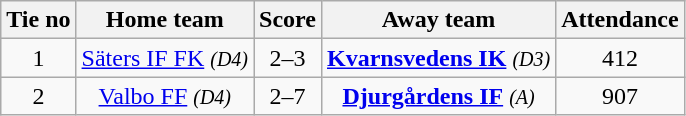<table class="wikitable" style="text-align:center">
<tr>
<th style= style="width:40px;">Tie no</th>
<th style= style="width:150px;">Home team</th>
<th style= style="width:60px;">Score</th>
<th style= style="width:150px;">Away team</th>
<th style= style="width:30px;">Attendance</th>
</tr>
<tr>
<td>1</td>
<td><a href='#'>Säters IF FK</a> <em><small>(D4)</small></em></td>
<td>2–3</td>
<td><strong><a href='#'>Kvarnsvedens IK</a></strong> <em><small>(D3)</small></em></td>
<td>412</td>
</tr>
<tr>
<td>2</td>
<td><a href='#'>Valbo FF</a> <em><small>(D4)</small></em></td>
<td>2–7</td>
<td><strong><a href='#'>Djurgårdens IF</a></strong> <em><small>(A)</small></em></td>
<td>907</td>
</tr>
</table>
